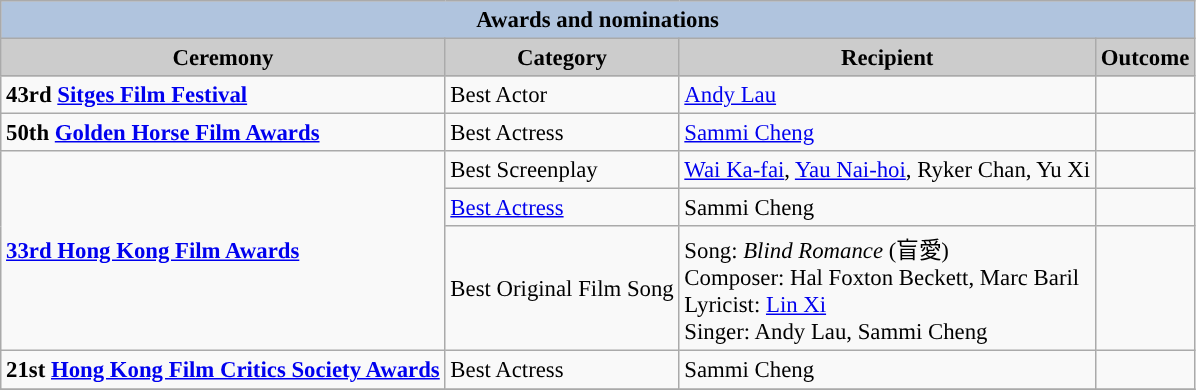<table class="wikitable" style="font-size:95%;" ;>
<tr style="background:#ccc; text-align:center;">
<th colspan="4" style="background: LightSteelBlue;">Awards and nominations</th>
</tr>
<tr style="background:#ccc; text-align:center;">
<th style="background:#ccc">Ceremony</th>
<th style="background:#ccc">Category</th>
<th style="background:#ccc">Recipient</th>
<th style="background:#ccc">Outcome</th>
</tr>
<tr>
<td><strong>43rd <a href='#'>Sitges Film Festival</a></strong></td>
<td>Best Actor</td>
<td><a href='#'>Andy Lau</a></td>
<td></td>
</tr>
<tr>
<td><strong>50th <a href='#'>Golden Horse Film Awards</a></strong></td>
<td>Best Actress</td>
<td><a href='#'>Sammi Cheng</a></td>
<td></td>
</tr>
<tr>
<td rowspan=3><strong><a href='#'>33rd Hong Kong Film Awards</a></strong></td>
<td>Best Screenplay</td>
<td><a href='#'>Wai Ka-fai</a>, <a href='#'>Yau Nai-hoi</a>, Ryker Chan, Yu Xi</td>
<td></td>
</tr>
<tr>
<td><a href='#'>Best Actress</a></td>
<td>Sammi Cheng</td>
<td></td>
</tr>
<tr>
<td>Best Original Film Song</td>
<td>Song: <em>Blind Romance</em> (盲愛)<br>Composer: Hal Foxton Beckett, Marc Baril
<br>Lyricist: <a href='#'>Lin Xi</a>
<br>Singer: Andy Lau, Sammi Cheng</td>
<td></td>
</tr>
<tr>
<td><strong>21st <a href='#'>Hong Kong Film Critics Society Awards</a></strong></td>
<td>Best Actress</td>
<td>Sammi Cheng</td>
<td></td>
</tr>
<tr>
</tr>
</table>
